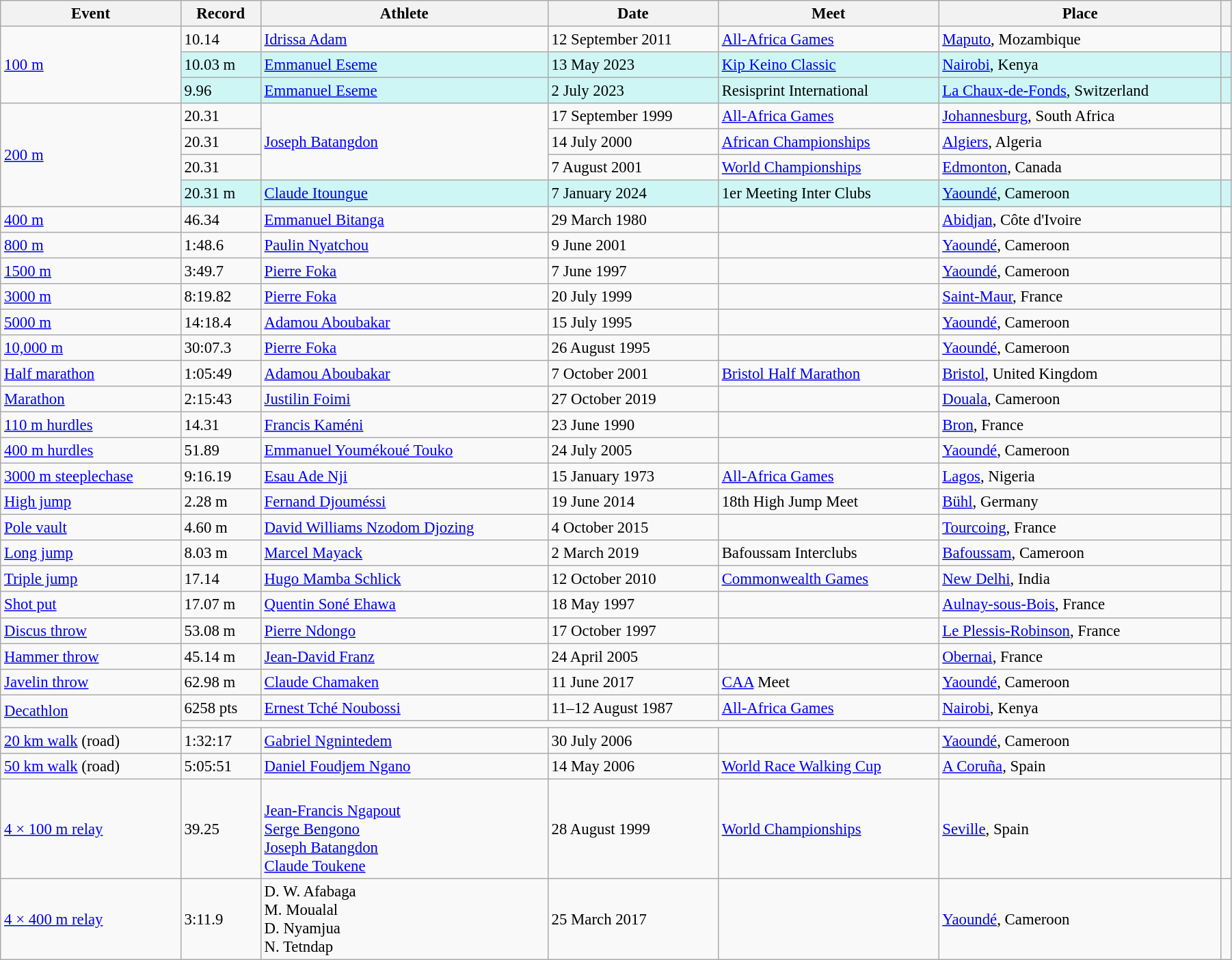<table class="wikitable" style="font-size:95%; width: 95%;">
<tr>
<th>Event</th>
<th>Record</th>
<th>Athlete</th>
<th>Date</th>
<th>Meet</th>
<th>Place</th>
<th></th>
</tr>
<tr>
<td rowspan=3><a href='#'>100 m</a></td>
<td>10.14 </td>
<td><a href='#'>Idrissa Adam</a></td>
<td>12 September 2011</td>
<td><a href='#'>All-Africa Games</a></td>
<td><a href='#'>Maputo</a>, Mozambique</td>
<td></td>
</tr>
<tr bgcolor=#CEF6F5>
<td>10.03 m  </td>
<td><a href='#'>Emmanuel Eseme</a></td>
<td>13 May 2023</td>
<td><a href='#'>Kip Keino Classic</a></td>
<td><a href='#'>Nairobi</a>, Kenya</td>
<td></td>
</tr>
<tr bgcolor=#CEF6F5>
<td>9.96 </td>
<td><a href='#'>Emmanuel Eseme</a></td>
<td>2 July 2023</td>
<td>Resisprint International</td>
<td><a href='#'>La Chaux-de-Fonds</a>, Switzerland</td>
<td></td>
</tr>
<tr>
<td rowspan=4><a href='#'>200 m</a></td>
<td>20.31  </td>
<td rowspan=3><a href='#'>Joseph Batangdon</a></td>
<td>17 September 1999</td>
<td><a href='#'>All-Africa Games</a></td>
<td><a href='#'>Johannesburg</a>, South Africa</td>
<td></td>
</tr>
<tr>
<td>20.31 </td>
<td>14 July 2000</td>
<td><a href='#'>African Championships</a></td>
<td><a href='#'>Algiers</a>, Algeria</td>
<td></td>
</tr>
<tr>
<td>20.31 </td>
<td>7 August 2001</td>
<td><a href='#'>World Championships</a></td>
<td><a href='#'>Edmonton</a>, Canada</td>
<td></td>
</tr>
<tr bgcolor=#CEF6F5>
<td>20.31 m </td>
<td><a href='#'>Claude Itoungue</a></td>
<td>7 January 2024</td>
<td>1er Meeting Inter Clubs</td>
<td><a href='#'>Yaoundé</a>, Cameroon</td>
<td></td>
</tr>
<tr>
<td><a href='#'>400 m</a></td>
<td>46.34</td>
<td><a href='#'>Emmanuel Bitanga</a></td>
<td>29 March 1980</td>
<td></td>
<td><a href='#'>Abidjan</a>, Côte d'Ivoire</td>
<td></td>
</tr>
<tr>
<td><a href='#'>800 m</a></td>
<td>1:48.6 </td>
<td><a href='#'>Paulin Nyatchou</a></td>
<td>9 June 2001</td>
<td></td>
<td><a href='#'>Yaoundé</a>, Cameroon</td>
<td></td>
</tr>
<tr>
<td><a href='#'>1500 m</a></td>
<td>3:49.7 </td>
<td><a href='#'>Pierre Foka</a></td>
<td>7 June 1997</td>
<td></td>
<td><a href='#'>Yaoundé</a>, Cameroon</td>
<td></td>
</tr>
<tr>
<td><a href='#'>3000 m</a></td>
<td>8:19.82</td>
<td><a href='#'>Pierre Foka</a></td>
<td>20 July 1999</td>
<td></td>
<td><a href='#'>Saint-Maur</a>, France</td>
<td></td>
</tr>
<tr>
<td><a href='#'>5000 m</a></td>
<td>14:18.4 </td>
<td><a href='#'>Adamou Aboubakar</a></td>
<td>15 July 1995</td>
<td></td>
<td><a href='#'>Yaoundé</a>, Cameroon</td>
<td></td>
</tr>
<tr>
<td><a href='#'>10,000 m</a></td>
<td>30:07.3</td>
<td><a href='#'>Pierre Foka</a></td>
<td>26 August 1995</td>
<td></td>
<td><a href='#'>Yaoundé</a>, Cameroon</td>
<td></td>
</tr>
<tr>
<td><a href='#'>Half marathon</a></td>
<td>1:05:49</td>
<td><a href='#'>Adamou Aboubakar</a></td>
<td>7 October 2001</td>
<td><a href='#'>Bristol Half Marathon</a></td>
<td><a href='#'>Bristol</a>, United Kingdom</td>
<td></td>
</tr>
<tr>
<td><a href='#'>Marathon</a></td>
<td>2:15:43</td>
<td><a href='#'>Justilin Foimi</a></td>
<td>27 October 2019</td>
<td></td>
<td><a href='#'>Douala</a>, Cameroon</td>
<td></td>
</tr>
<tr>
<td><a href='#'>110 m hurdles</a></td>
<td>14.31 </td>
<td><a href='#'>Francis Kaméni</a></td>
<td>23 June 1990</td>
<td></td>
<td><a href='#'>Bron</a>, France</td>
<td></td>
</tr>
<tr>
<td><a href='#'>400 m hurdles</a></td>
<td>51.89</td>
<td><a href='#'>Emmanuel Youmékoué Touko</a></td>
<td>24 July 2005</td>
<td></td>
<td><a href='#'>Yaoundé</a>, Cameroon</td>
<td></td>
</tr>
<tr>
<td><a href='#'>3000 m steeplechase</a></td>
<td>9:16.19</td>
<td><a href='#'>Esau Ade Nji</a></td>
<td>15 January 1973</td>
<td><a href='#'>All-Africa Games</a></td>
<td><a href='#'>Lagos</a>, Nigeria</td>
<td></td>
</tr>
<tr>
<td><a href='#'>High jump</a></td>
<td>2.28 m</td>
<td><a href='#'>Fernand Djouméssi</a></td>
<td>19 June 2014</td>
<td>18th High Jump Meet</td>
<td><a href='#'>Bühl</a>, Germany</td>
<td></td>
</tr>
<tr>
<td><a href='#'>Pole vault</a></td>
<td>4.60 m</td>
<td><a href='#'>David Williams Nzodom Djozing</a></td>
<td>4 October 2015</td>
<td></td>
<td><a href='#'>Tourcoing</a>, France</td>
<td></td>
</tr>
<tr>
<td><a href='#'>Long jump</a></td>
<td>8.03 m  </td>
<td><a href='#'>Marcel Mayack</a></td>
<td>2 March 2019</td>
<td>Bafoussam Interclubs</td>
<td><a href='#'>Bafoussam</a>, Cameroon</td>
<td></td>
</tr>
<tr>
<td><a href='#'>Triple jump</a></td>
<td>17.14 </td>
<td><a href='#'>Hugo Mamba Schlick</a></td>
<td>12 October 2010</td>
<td><a href='#'>Commonwealth Games</a></td>
<td><a href='#'>New Delhi</a>, India</td>
<td></td>
</tr>
<tr>
<td><a href='#'>Shot put</a></td>
<td>17.07 m</td>
<td><a href='#'>Quentin Soné Ehawa</a></td>
<td>18 May 1997</td>
<td></td>
<td><a href='#'>Aulnay-sous-Bois</a>, France</td>
<td></td>
</tr>
<tr>
<td><a href='#'>Discus throw</a></td>
<td>53.08 m</td>
<td><a href='#'>Pierre Ndongo</a></td>
<td>17 October 1997</td>
<td></td>
<td><a href='#'>Le Plessis-Robinson</a>, France</td>
<td></td>
</tr>
<tr>
<td><a href='#'>Hammer throw</a></td>
<td>45.14 m</td>
<td><a href='#'>Jean-David Franz</a></td>
<td>24 April 2005</td>
<td></td>
<td><a href='#'>Obernai</a>, France</td>
<td></td>
</tr>
<tr>
<td><a href='#'>Javelin throw</a></td>
<td>62.98 m</td>
<td><a href='#'>Claude Chamaken</a></td>
<td>11 June 2017</td>
<td><a href='#'>CAA</a> Meet</td>
<td><a href='#'>Yaoundé</a>, Cameroon</td>
<td></td>
</tr>
<tr>
<td rowspan=2><a href='#'>Decathlon</a></td>
<td>6258 pts</td>
<td><a href='#'>Ernest Tché Noubossi</a></td>
<td>11–12 August 1987</td>
<td><a href='#'>All-Africa Games</a></td>
<td><a href='#'>Nairobi</a>, Kenya</td>
<td></td>
</tr>
<tr>
<td colspan=5></td>
<td></td>
</tr>
<tr>
<td><a href='#'>20 km walk</a> (road)</td>
<td>1:32:17</td>
<td><a href='#'>Gabriel Ngnintedem</a></td>
<td>30 July 2006</td>
<td></td>
<td><a href='#'>Yaoundé</a>, Cameroon</td>
<td></td>
</tr>
<tr>
<td><a href='#'>50 km walk</a> (road)</td>
<td>5:05:51</td>
<td><a href='#'>Daniel Foudjem Ngano</a></td>
<td>14 May 2006</td>
<td><a href='#'>World Race Walking Cup</a></td>
<td><a href='#'>A Coruña</a>, Spain</td>
<td></td>
</tr>
<tr>
<td><a href='#'>4 × 100 m relay</a></td>
<td>39.25</td>
<td><br><a href='#'>Jean-Francis Ngapout</a><br><a href='#'>Serge Bengono</a><br><a href='#'>Joseph Batangdon</a><br><a href='#'>Claude Toukene</a></td>
<td>28 August 1999</td>
<td><a href='#'>World Championships</a></td>
<td><a href='#'>Seville</a>, Spain</td>
<td></td>
</tr>
<tr>
<td><a href='#'>4 × 400 m relay</a></td>
<td>3:11.9 </td>
<td>D. W. Afabaga<br>M. Moualal<br>D. Nyamjua<br>N. Tetndap</td>
<td>25 March 2017</td>
<td></td>
<td><a href='#'>Yaoundé</a>, Cameroon</td>
<td></td>
</tr>
</table>
